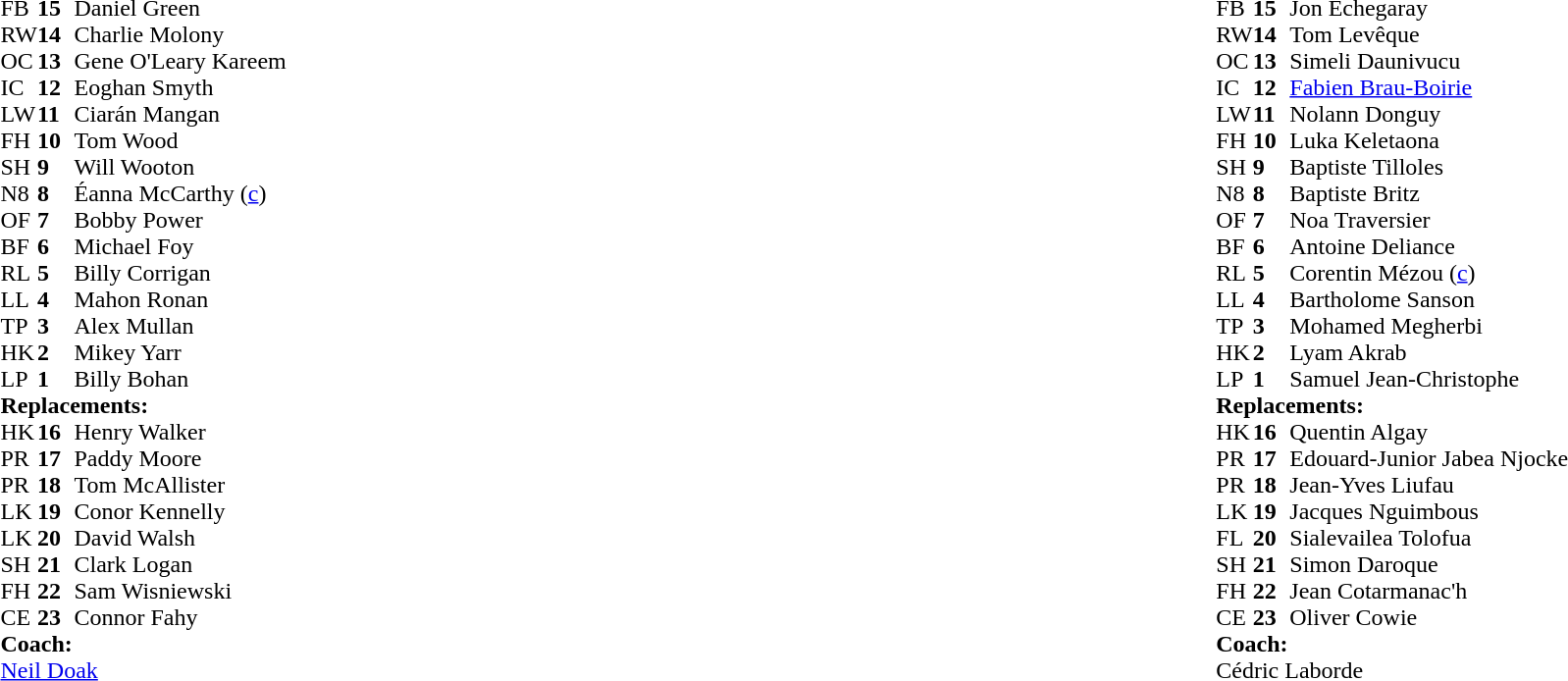<table style="width:100%">
<tr>
<td style="vertical-align:top; width:50%"><br><table cellspacing="0" cellpadding="0">
<tr>
<th width="25"></th>
<th width="25"></th>
</tr>
<tr>
<td>FB</td>
<td><strong>15</strong></td>
<td>Daniel Green</td>
</tr>
<tr>
<td>RW</td>
<td><strong>14</strong></td>
<td>Charlie Molony</td>
</tr>
<tr>
<td>OC</td>
<td><strong>13</strong></td>
<td>Gene O'Leary Kareem</td>
</tr>
<tr>
<td>IC</td>
<td><strong>12</strong></td>
<td>Eoghan Smyth</td>
<td></td>
<td></td>
</tr>
<tr>
<td>LW</td>
<td><strong>11</strong></td>
<td>Ciarán Mangan</td>
</tr>
<tr>
<td>FH</td>
<td><strong>10</strong></td>
<td>Tom Wood</td>
<td></td>
<td></td>
</tr>
<tr>
<td>SH</td>
<td><strong>9</strong></td>
<td>Will Wooton</td>
<td></td>
<td></td>
</tr>
<tr>
<td>N8</td>
<td><strong>8</strong></td>
<td>Éanna McCarthy (<a href='#'>c</a>)</td>
</tr>
<tr>
<td>OF</td>
<td><strong>7</strong></td>
<td>Bobby Power</td>
<td></td>
<td></td>
</tr>
<tr>
<td>BF</td>
<td><strong>6</strong></td>
<td>Michael Foy</td>
</tr>
<tr>
<td>RL</td>
<td><strong>5</strong></td>
<td>Billy Corrigan</td>
</tr>
<tr>
<td>LL</td>
<td><strong>4</strong></td>
<td>Mahon Ronan</td>
<td></td>
<td></td>
</tr>
<tr>
<td>TP</td>
<td><strong>3</strong></td>
<td>Alex Mullan</td>
<td></td>
<td></td>
</tr>
<tr>
<td>HK</td>
<td><strong>2</strong></td>
<td>Mikey Yarr</td>
<td></td>
<td></td>
</tr>
<tr>
<td>LP</td>
<td><strong>1</strong></td>
<td>Billy Bohan</td>
<td></td>
<td></td>
</tr>
<tr>
<td colspan="3"><strong>Replacements:</strong></td>
</tr>
<tr>
<td>HK</td>
<td><strong>16</strong></td>
<td>Henry Walker</td>
<td></td>
<td></td>
</tr>
<tr>
<td>PR</td>
<td><strong>17</strong></td>
<td>Paddy Moore</td>
<td></td>
<td></td>
</tr>
<tr>
<td>PR</td>
<td><strong>18</strong></td>
<td>Tom McAllister</td>
<td></td>
<td></td>
</tr>
<tr>
<td>LK</td>
<td><strong>19</strong></td>
<td>Conor Kennelly</td>
<td></td>
<td></td>
</tr>
<tr>
<td>LK</td>
<td><strong>20</strong></td>
<td>David Walsh</td>
<td></td>
<td></td>
</tr>
<tr>
<td>SH</td>
<td><strong>21</strong></td>
<td>Clark Logan</td>
<td></td>
<td></td>
</tr>
<tr>
<td>FH</td>
<td><strong>22</strong></td>
<td>Sam Wisniewski</td>
<td></td>
<td></td>
</tr>
<tr>
<td>CE</td>
<td><strong>23</strong></td>
<td>Connor Fahy</td>
<td></td>
<td></td>
</tr>
<tr>
<td colspan="3"><strong>Coach:</strong></td>
</tr>
<tr>
<td colspan="3"><a href='#'>Neil Doak</a></td>
</tr>
</table>
</td>
<td style="vertical-align:top"></td>
<td style="vertical-align:top; width:50%"><br><table cellspacing="0" cellpadding="0" style="margin:auto">
<tr>
<th width="25"></th>
<th width="25"></th>
</tr>
<tr>
<td>FB</td>
<td><strong>15</strong></td>
<td>Jon Echegaray</td>
<td></td>
</tr>
<tr>
<td>RW</td>
<td><strong>14</strong></td>
<td>Tom Levêque</td>
</tr>
<tr>
<td>OC</td>
<td><strong>13</strong></td>
<td>Simeli Daunivucu</td>
</tr>
<tr>
<td>IC</td>
<td><strong>12</strong></td>
<td><a href='#'>Fabien Brau-Boirie</a></td>
<td></td>
<td></td>
</tr>
<tr>
<td>LW</td>
<td><strong>11</strong></td>
<td>Nolann Donguy</td>
</tr>
<tr>
<td>FH</td>
<td><strong>10</strong></td>
<td>Luka Keletaona</td>
<td></td>
<td></td>
</tr>
<tr>
<td>SH</td>
<td><strong>9</strong></td>
<td>Baptiste Tilloles</td>
<td></td>
<td></td>
</tr>
<tr>
<td>N8</td>
<td><strong>8</strong></td>
<td>Baptiste Britz</td>
<td></td>
<td></td>
</tr>
<tr>
<td>OF</td>
<td><strong>7</strong></td>
<td>Noa Traversier</td>
<td></td>
</tr>
<tr>
<td>BF</td>
<td><strong>6</strong></td>
<td>Antoine Deliance</td>
</tr>
<tr>
<td>RL</td>
<td><strong>5</strong></td>
<td>Corentin Mézou (<a href='#'>c</a>)</td>
</tr>
<tr>
<td>LL</td>
<td><strong>4</strong></td>
<td>Bartholome Sanson</td>
<td></td>
<td></td>
</tr>
<tr>
<td>TP</td>
<td><strong>3</strong></td>
<td>Mohamed Megherbi</td>
<td></td>
<td></td>
</tr>
<tr>
<td>HK</td>
<td><strong>2</strong></td>
<td>Lyam Akrab</td>
<td></td>
<td></td>
</tr>
<tr>
<td>LP</td>
<td><strong>1</strong></td>
<td>Samuel Jean-Christophe</td>
<td></td>
<td></td>
</tr>
<tr>
<td colspan="3"><strong>Replacements:</strong></td>
</tr>
<tr>
<td>HK</td>
<td><strong>16</strong></td>
<td>Quentin Algay</td>
<td></td>
<td></td>
</tr>
<tr>
<td>PR</td>
<td><strong>17</strong></td>
<td>Edouard-Junior Jabea Njocke</td>
<td></td>
<td></td>
</tr>
<tr>
<td>PR</td>
<td><strong>18</strong></td>
<td>Jean-Yves Liufau</td>
<td></td>
<td></td>
</tr>
<tr>
<td>LK</td>
<td><strong>19</strong></td>
<td>Jacques Nguimbous</td>
<td></td>
<td></td>
</tr>
<tr>
<td>FL</td>
<td><strong>20</strong></td>
<td>Sialevailea Tolofua</td>
<td></td>
<td></td>
</tr>
<tr>
<td>SH</td>
<td><strong>21</strong></td>
<td>Simon Daroque</td>
<td></td>
<td></td>
</tr>
<tr>
<td>FH</td>
<td><strong>22</strong></td>
<td>Jean Cotarmanac'h</td>
<td></td>
<td></td>
</tr>
<tr>
<td>CE</td>
<td><strong>23</strong></td>
<td>Oliver Cowie</td>
<td></td>
<td></td>
</tr>
<tr>
<td colspan="3"><strong>Coach:</strong></td>
</tr>
<tr>
<td colspan="3">Cédric Laborde</td>
</tr>
</table>
</td>
</tr>
</table>
